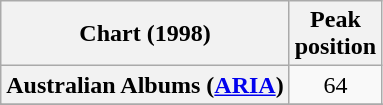<table class="wikitable sortable plainrowheaders" style="text-align:center;">
<tr>
<th>Chart (1998)</th>
<th>Peak<br>position</th>
</tr>
<tr>
<th scope="row">Australian Albums (<a href='#'>ARIA</a>)</th>
<td align="center">64</td>
</tr>
<tr>
</tr>
<tr>
</tr>
<tr>
</tr>
<tr>
</tr>
<tr>
</tr>
<tr>
</tr>
</table>
